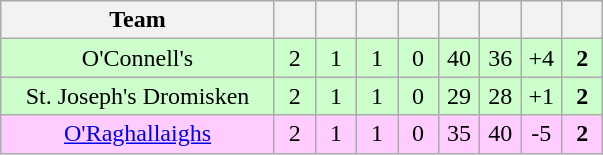<table class="wikitable" style="text-align:center">
<tr>
<th style="width:175px;">Team</th>
<th width="20"></th>
<th width="20"></th>
<th width="20"></th>
<th width="20"></th>
<th width="20"></th>
<th width="20"></th>
<th width="20"></th>
<th width="20"></th>
</tr>
<tr style="background:#cfc;">
<td>O'Connell's</td>
<td>2</td>
<td>1</td>
<td>1</td>
<td>0</td>
<td>40</td>
<td>36</td>
<td>+4</td>
<td><strong>2</strong></td>
</tr>
<tr style="background:#cfc;">
<td>St. Joseph's Dromisken</td>
<td>2</td>
<td>1</td>
<td>1</td>
<td>0</td>
<td>29</td>
<td>28</td>
<td>+1</td>
<td><strong>2</strong></td>
</tr>
<tr style="background:#fcf;">
<td><a href='#'>O'Raghallaighs</a></td>
<td>2</td>
<td>1</td>
<td>1</td>
<td>0</td>
<td>35</td>
<td>40</td>
<td>-5</td>
<td><strong>2</strong></td>
</tr>
</table>
